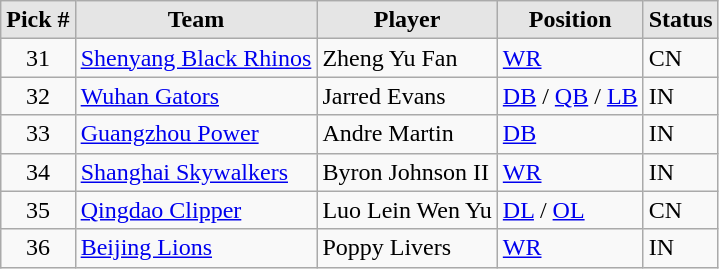<table class="wikitable">
<tr>
<th style="background:#E5E5E5;">Pick #</th>
<th style="background:#E5E5E5;">Team</th>
<th style="background:#E5E5E5;">Player</th>
<th style="background:#E5E5E5;">Position</th>
<th style="background:#E5E5E5;">Status</th>
</tr>
<tr>
<td align=center>31</td>
<td><a href='#'>Shenyang Black Rhinos</a></td>
<td>Zheng Yu Fan</td>
<td><a href='#'>WR</a></td>
<td>CN</td>
</tr>
<tr>
<td align=center>32</td>
<td><a href='#'>Wuhan Gators</a></td>
<td>Jarred Evans</td>
<td><a href='#'>DB</a> / <a href='#'>QB</a> / <a href='#'>LB</a></td>
<td>IN</td>
</tr>
<tr>
<td align=center>33</td>
<td><a href='#'>Guangzhou Power</a></td>
<td>Andre Martin</td>
<td><a href='#'>DB</a></td>
<td>IN</td>
</tr>
<tr>
<td align=center>34</td>
<td><a href='#'>Shanghai Skywalkers</a></td>
<td>Byron Johnson II</td>
<td><a href='#'>WR</a></td>
<td>IN</td>
</tr>
<tr>
<td align=center>35</td>
<td><a href='#'>Qingdao Clipper</a></td>
<td>Luo Lein Wen Yu</td>
<td><a href='#'>DL</a> / <a href='#'>OL</a></td>
<td>CN</td>
</tr>
<tr>
<td align=center>36</td>
<td><a href='#'>Beijing Lions</a></td>
<td>Poppy Livers</td>
<td><a href='#'>WR</a></td>
<td>IN</td>
</tr>
</table>
